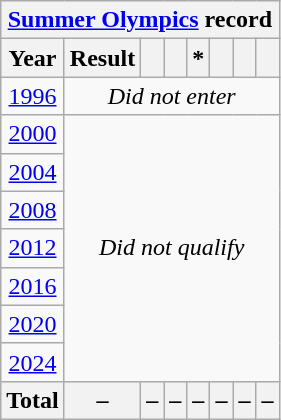<table class="wikitable" style="text-align: center;">
<tr>
<th colspan="8"><a href='#'>Summer Olympics</a> record</th>
</tr>
<tr>
<th>Year</th>
<th>Result</th>
<th></th>
<th></th>
<th>*</th>
<th></th>
<th></th>
<th></th>
</tr>
<tr>
<td> <a href='#'>1996</a></td>
<td colspan=7><em>Did not enter</em></td>
</tr>
<tr>
<td> <a href='#'>2000</a></td>
<td colspan=7 rowspan=7><em>Did not qualify</em></td>
</tr>
<tr>
<td> <a href='#'>2004</a></td>
</tr>
<tr>
<td> <a href='#'>2008</a></td>
</tr>
<tr>
<td> <a href='#'>2012</a></td>
</tr>
<tr>
<td> <a href='#'>2016</a></td>
</tr>
<tr>
<td> <a href='#'>2020</a></td>
</tr>
<tr>
<td> <a href='#'>2024</a></td>
</tr>
<tr>
<th>Total</th>
<th>–</th>
<th>–</th>
<th>–</th>
<th>–</th>
<th>–</th>
<th>–</th>
<th>–</th>
</tr>
</table>
